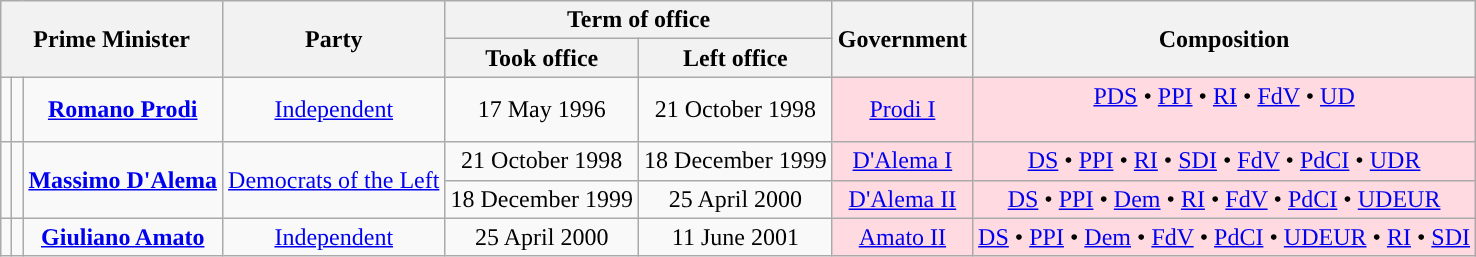<table class="wikitable" style="text-align:center">
<tr>
<th colspan=3 rowspan=2>Prime Minister</th>
<th rowspan=2>Party</th>
<th colspan=2>Term of office</th>
<th rowspan=2>Government</th>
<th rowspan=2>Composition</th>
</tr>
<tr>
<th>Took office</th>
<th>Left office</th>
</tr>
<tr>
<td style="background:"></td>
<td></td>
<td><strong><a href='#'>Romano Prodi</a></strong><br></td>
<td><a href='#'>Independent</a></td>
<td class="nowrap">17 May 1996</td>
<td class="nowrap">21 October 1998</td>
<td bgcolor=#FFDAE1><a href='#'>Prodi I</a></td>
<td bgcolor=#FFDAE1><a href='#'>PDS</a> • <a href='#'>PPI</a> • <a href='#'>RI</a> • <a href='#'>FdV</a> • <a href='#'>UD</a><br><br></td>
</tr>
<tr>
<td rowspan=2 style="background:"></td>
<td rowspan=2></td>
<td rowspan=2><strong><a href='#'>Massimo D'Alema</a></strong><br></td>
<td rowspan=2><a href='#'>Democrats of the Left</a></td>
<td class="nowrap">21 October 1998</td>
<td class="nowrap">18 December 1999</td>
<td bgcolor=#FFDAE1><a href='#'>D'Alema I</a></td>
<td bgcolor=#FFDAE1><a href='#'>DS</a> • <a href='#'>PPI</a> • <a href='#'>RI</a> • <a href='#'>SDI</a> • <a href='#'>FdV</a> • <a href='#'>PdCI</a> • <a href='#'>UDR</a> <br></td>
</tr>
<tr>
<td class="nowrap">18 December 1999</td>
<td class="nowrap">25 April 2000</td>
<td bgcolor=#FFDAE1><a href='#'>D'Alema II</a></td>
<td bgcolor=#FFDAE1><a href='#'>DS</a> • <a href='#'>PPI</a> • <a href='#'>Dem</a> • <a href='#'>RI</a> • <a href='#'>FdV</a> • <a href='#'>PdCI</a> • <a href='#'>UDEUR</a> <br></td>
</tr>
<tr>
<td style="background:"></td>
<td></td>
<td><strong><a href='#'>Giuliano Amato</a></strong><br></td>
<td><a href='#'>Independent</a></td>
<td>25 April 2000</td>
<td>11 June 2001</td>
<td bgcolor=#FFDAE1><a href='#'>Amato II</a></td>
<td bgcolor=#FFDAE1><a href='#'>DS</a> • <a href='#'>PPI</a> • <a href='#'>Dem</a> • <a href='#'>FdV</a> • <a href='#'>PdCI</a> • <a href='#'>UDEUR</a> • <a href='#'>RI</a> • <a href='#'>SDI</a> <br></td>
</tr>
</table>
